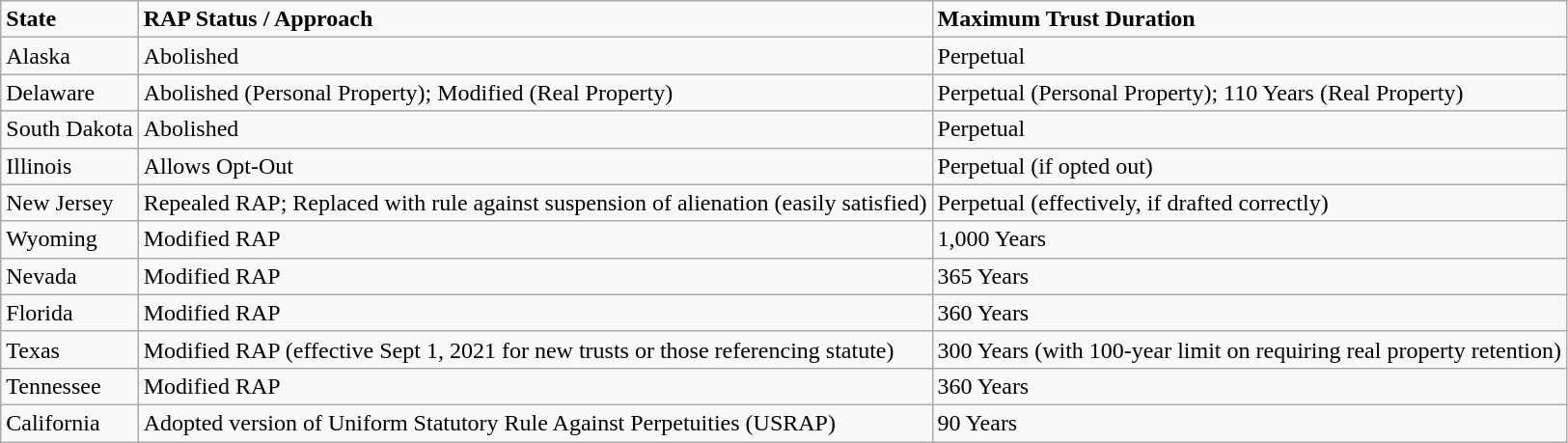<table class="wikitable">
<tr>
<td><strong>State</strong></td>
<td><strong>RAP  Status / Approach</strong></td>
<td><strong>Maximum  Trust Duration</strong></td>
</tr>
<tr>
<td>Alaska</td>
<td>Abolished</td>
<td>Perpetual</td>
</tr>
<tr>
<td>Delaware</td>
<td>Abolished  (Personal Property); Modified (Real Property)</td>
<td>Perpetual  (Personal Property); 110 Years (Real Property)</td>
</tr>
<tr>
<td>South  Dakota</td>
<td>Abolished</td>
<td>Perpetual</td>
</tr>
<tr>
<td>Illinois</td>
<td>Allows  Opt-Out</td>
<td>Perpetual  (if opted out)</td>
</tr>
<tr>
<td>New  Jersey</td>
<td>Repealed  RAP; Replaced with rule against suspension of alienation (easily satisfied)</td>
<td>Perpetual  (effectively, if drafted correctly)</td>
</tr>
<tr>
<td>Wyoming</td>
<td>Modified  RAP</td>
<td>1,000  Years</td>
</tr>
<tr>
<td>Nevada</td>
<td>Modified  RAP</td>
<td>365  Years</td>
</tr>
<tr>
<td>Florida</td>
<td>Modified  RAP</td>
<td>360  Years</td>
</tr>
<tr>
<td>Texas</td>
<td>Modified  RAP (effective Sept 1, 2021 for new trusts or those referencing statute)</td>
<td>300  Years (with 100-year limit on requiring real property retention)</td>
</tr>
<tr>
<td>Tennessee</td>
<td>Modified  RAP</td>
<td>360  Years</td>
</tr>
<tr>
<td>California</td>
<td>Adopted  version of Uniform Statutory Rule Against Perpetuities (USRAP)</td>
<td>90  Years</td>
</tr>
</table>
